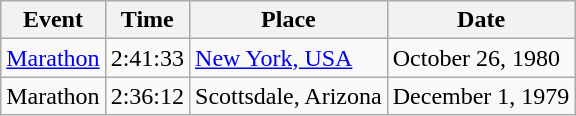<table class="wikitable">
<tr>
<th>Event</th>
<th>Time</th>
<th>Place</th>
<th>Date</th>
</tr>
<tr>
<td><a href='#'>Marathon</a></td>
<td>2:41:33</td>
<td><a href='#'>New York, USA</a></td>
<td>October 26, 1980</td>
</tr>
<tr>
<td>Marathon</td>
<td>2:36:12</td>
<td>Scottsdale, Arizona</td>
<td>December 1, 1979</td>
</tr>
</table>
